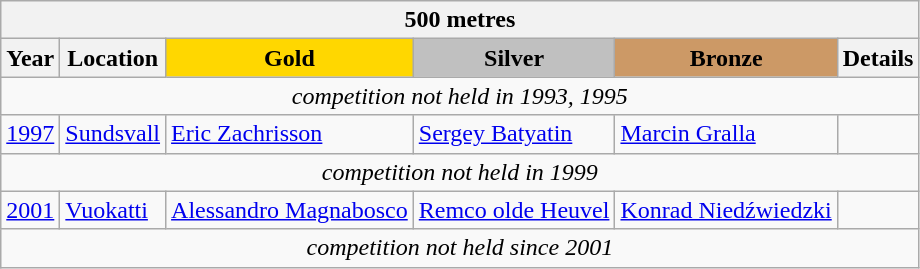<table class="wikitable">
<tr>
<th colspan=6 align=center><strong>500 metres</strong></th>
</tr>
<tr>
<th>Year</th>
<th>Location</th>
<td align=center bgcolor=gold><strong>Gold</strong></td>
<td align=center bgcolor=silver><strong>Silver</strong></td>
<td align=center bgcolor=cc9966><strong>Bronze</strong></td>
<th>Details</th>
</tr>
<tr>
<td colspan=6 align=center><em>competition not held in 1993, 1995</em></td>
</tr>
<tr>
<td><a href='#'>1997</a></td>
<td> <a href='#'>Sundsvall</a></td>
<td> <a href='#'>Eric Zachrisson</a></td>
<td> <a href='#'>Sergey Batyatin</a></td>
<td> <a href='#'>Marcin Gralla</a></td>
<td></td>
</tr>
<tr>
<td colspan=6 align=center><em>competition not held in 1999</em></td>
</tr>
<tr>
<td><a href='#'>2001</a></td>
<td> <a href='#'>Vuokatti</a></td>
<td> <a href='#'>Alessandro Magnabosco</a></td>
<td> <a href='#'>Remco olde Heuvel</a></td>
<td> <a href='#'>Konrad Niedźwiedzki</a></td>
<td></td>
</tr>
<tr>
<td colspan=6 align=center><em>competition not held since 2001</em></td>
</tr>
</table>
